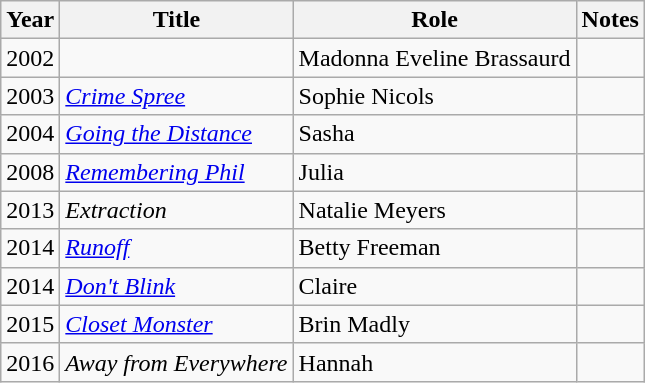<table class="wikitable sortable">
<tr>
<th>Year</th>
<th>Title</th>
<th>Role</th>
<th class="unsortable">Notes</th>
</tr>
<tr>
<td>2002</td>
<td><em></em></td>
<td>Madonna Eveline Brassaurd</td>
<td></td>
</tr>
<tr>
<td>2003</td>
<td><em><a href='#'>Crime Spree</a></em></td>
<td>Sophie Nicols</td>
<td></td>
</tr>
<tr>
<td>2004</td>
<td><em><a href='#'>Going the Distance</a></em></td>
<td>Sasha</td>
<td></td>
</tr>
<tr>
<td>2008</td>
<td><em><a href='#'>Remembering Phil</a></em></td>
<td>Julia</td>
<td></td>
</tr>
<tr>
<td>2013</td>
<td><em>Extraction</em></td>
<td>Natalie Meyers</td>
<td></td>
</tr>
<tr>
<td>2014</td>
<td><em><a href='#'>Runoff</a></em></td>
<td>Betty Freeman</td>
<td></td>
</tr>
<tr>
<td>2014</td>
<td><em><a href='#'>Don't Blink</a></em></td>
<td>Claire</td>
<td></td>
</tr>
<tr>
<td>2015</td>
<td><em><a href='#'>Closet Monster</a></em></td>
<td>Brin Madly</td>
<td></td>
</tr>
<tr>
<td>2016</td>
<td><em>Away from Everywhere</em></td>
<td>Hannah</td>
<td></td>
</tr>
</table>
